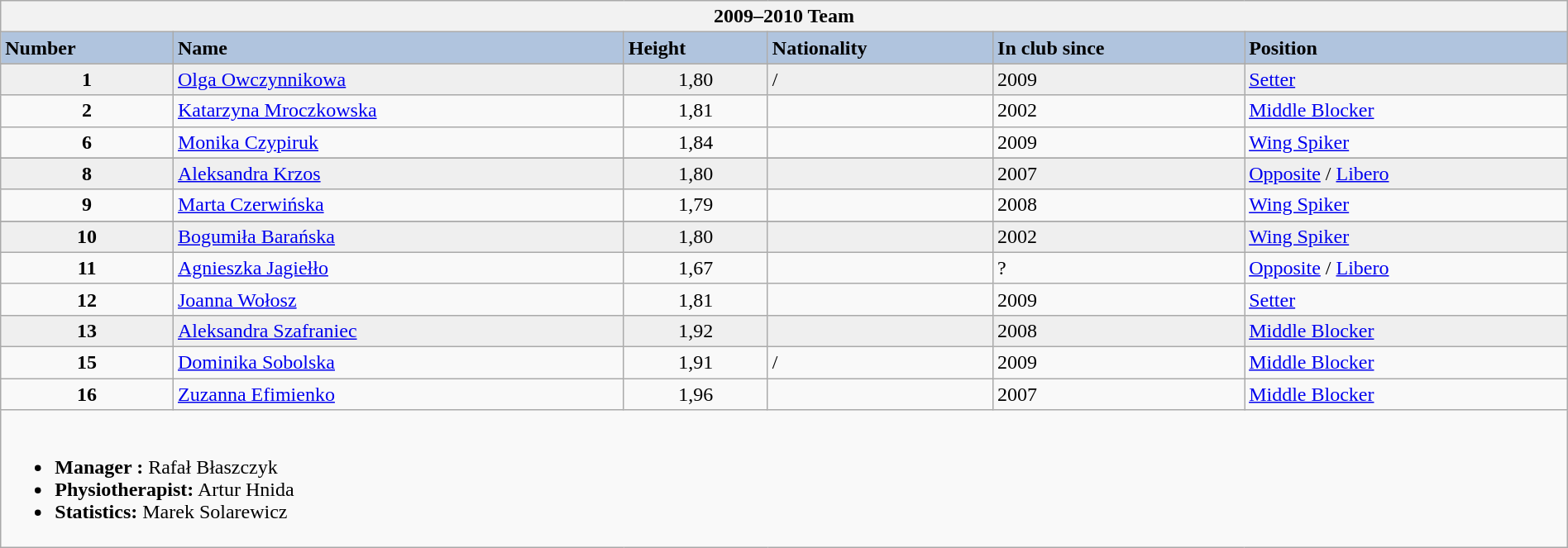<table class="wikitable collapsible collapsed" style="width:100%;">
<tr>
<th colspan=6><strong>2009–2010 Team</strong></th>
</tr>
<tr bgcolor="#B0C4DE">
<td><strong>Number</strong></td>
<td><strong>Name</strong></td>
<td><strong>Height</strong></td>
<td><strong>Nationality</strong></td>
<td><strong>In club since</strong></td>
<td><strong>Position</strong></td>
</tr>
<tr>
</tr>
<tr bgcolor="#EFEFEF">
<td align="center"><strong>1</strong></td>
<td><a href='#'>Olga Owczynnikowa</a></td>
<td align="center">1,80</td>
<td> / </td>
<td>2009</td>
<td><a href='#'>Setter</a></td>
</tr>
<tr>
<td align="center"><strong>2</strong></td>
<td><a href='#'>Katarzyna Mroczkowska</a></td>
<td align="center">1,81</td>
<td></td>
<td>2002</td>
<td><a href='#'>Middle Blocker</a></td>
</tr>
<tr>
<td align="center"><strong>6</strong></td>
<td><a href='#'>Monika Czypiruk</a></td>
<td align="center">1,84</td>
<td></td>
<td>2009</td>
<td><a href='#'>Wing Spiker</a></td>
</tr>
<tr>
</tr>
<tr bgcolor="#EFEFEF">
<td align="center"><strong>8</strong></td>
<td><a href='#'>Aleksandra Krzos</a></td>
<td align="center">1,80</td>
<td></td>
<td>2007</td>
<td><a href='#'>Opposite</a> / <a href='#'>Libero</a></td>
</tr>
<tr>
<td align="center"><strong>9</strong></td>
<td><a href='#'>Marta Czerwińska</a></td>
<td align="center">1,79</td>
<td></td>
<td>2008</td>
<td><a href='#'>Wing Spiker</a></td>
</tr>
<tr>
</tr>
<tr bgcolor="#EFEFEF">
<td align="center"><strong>10</strong></td>
<td><a href='#'>Bogumiła Barańska</a></td>
<td align="center">1,80</td>
<td></td>
<td>2002</td>
<td><a href='#'>Wing Spiker</a></td>
</tr>
<tr>
<td align="center"><strong>11</strong></td>
<td><a href='#'>Agnieszka Jagiełło</a></td>
<td align="center">1,67</td>
<td></td>
<td>?</td>
<td><a href='#'>Opposite</a> / <a href='#'>Libero</a></td>
</tr>
<tr>
<td align="center"><strong>12</strong></td>
<td><a href='#'>Joanna Wołosz</a></td>
<td align="center">1,81</td>
<td></td>
<td>2009</td>
<td><a href='#'>Setter</a></td>
</tr>
<tr bgcolor="#EFEFEF">
<td align="center"><strong>13</strong></td>
<td><a href='#'>Aleksandra Szafraniec</a></td>
<td align="center">1,92</td>
<td></td>
<td>2008</td>
<td><a href='#'>Middle Blocker</a></td>
</tr>
<tr>
<td align="center"><strong>15</strong></td>
<td><a href='#'>Dominika Sobolska</a></td>
<td align="center">1,91</td>
<td> / </td>
<td>2009</td>
<td><a href='#'>Middle Blocker</a></td>
</tr>
<tr>
<td align="center"><strong>16</strong></td>
<td><a href='#'>Zuzanna Efimienko</a></td>
<td align="center">1,96</td>
<td></td>
<td>2007</td>
<td><a href='#'>Middle Blocker</a></td>
</tr>
<tr>
<td colspan=6><br><ul><li><strong>Manager :</strong>  Rafał Błaszczyk</li><li><strong>Physiotherapist:</strong>  Artur Hnida</li><li><strong>Statistics:</strong>  Marek Solarewicz</li></ul></td>
</tr>
</table>
